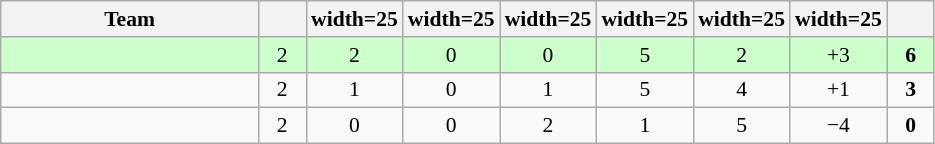<table class="wikitable sortable" style="text-align: center; font-size: 90%;">
<tr>
<th width=165>Team</th>
<th width=25></th>
<th>width=25</th>
<th>width=25</th>
<th>width=25</th>
<th>width=25</th>
<th>width=25</th>
<th>width=25</th>
<th width=25></th>
</tr>
<tr style="background:#ccffcc">
<td style="text-align:left;"></td>
<td>2</td>
<td>2</td>
<td>0</td>
<td>0</td>
<td>5</td>
<td>2</td>
<td>+3</td>
<td><strong>6</strong></td>
</tr>
<tr>
<td style="text-align:left;"></td>
<td>2</td>
<td>1</td>
<td>0</td>
<td>1</td>
<td>5</td>
<td>4</td>
<td>+1</td>
<td><strong>3</strong></td>
</tr>
<tr>
<td style="text-align:left;"></td>
<td>2</td>
<td>0</td>
<td>0</td>
<td>2</td>
<td>1</td>
<td>5</td>
<td>−4</td>
<td><strong>0</strong></td>
</tr>
</table>
